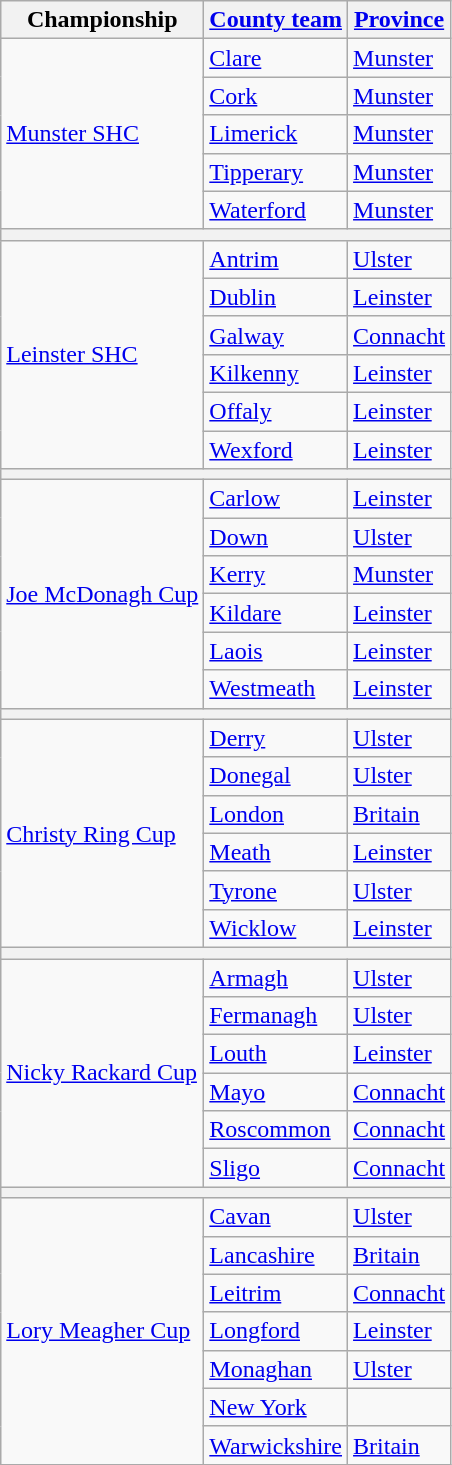<table class="wikitable sortable">
<tr>
<th>Championship</th>
<th><a href='#'>County team</a></th>
<th><a href='#'>Province</a></th>
</tr>
<tr>
<td rowspan="5"><a href='#'>Munster SHC</a></td>
<td> <a href='#'>Clare</a></td>
<td><a href='#'>Munster</a></td>
</tr>
<tr>
<td> <a href='#'>Cork</a></td>
<td><a href='#'>Munster</a></td>
</tr>
<tr>
<td> <a href='#'>Limerick</a></td>
<td><a href='#'>Munster</a></td>
</tr>
<tr>
<td> <a href='#'>Tipperary</a></td>
<td><a href='#'>Munster</a></td>
</tr>
<tr>
<td> <a href='#'>Waterford</a></td>
<td><a href='#'>Munster</a></td>
</tr>
<tr>
<th colspan="3"></th>
</tr>
<tr>
<td rowspan="6"><a href='#'>Leinster SHC</a></td>
<td> <a href='#'>Antrim</a></td>
<td><a href='#'>Ulster</a></td>
</tr>
<tr>
<td> <a href='#'>Dublin</a></td>
<td><a href='#'>Leinster</a></td>
</tr>
<tr>
<td> <a href='#'>Galway</a></td>
<td><a href='#'>Connacht</a></td>
</tr>
<tr>
<td> <a href='#'>Kilkenny</a></td>
<td><a href='#'>Leinster</a></td>
</tr>
<tr>
<td> <a href='#'>Offaly</a></td>
<td><a href='#'>Leinster</a></td>
</tr>
<tr>
<td> <a href='#'>Wexford</a></td>
<td><a href='#'>Leinster</a></td>
</tr>
<tr>
<th colspan="3"></th>
</tr>
<tr>
<td rowspan="6"><a href='#'>Joe McDonagh Cup</a></td>
<td> <a href='#'>Carlow</a></td>
<td><a href='#'>Leinster</a></td>
</tr>
<tr>
<td> <a href='#'>Down</a></td>
<td><a href='#'>Ulster</a></td>
</tr>
<tr>
<td> <a href='#'>Kerry</a></td>
<td><a href='#'>Munster</a></td>
</tr>
<tr>
<td> <a href='#'>Kildare</a></td>
<td><a href='#'>Leinster</a></td>
</tr>
<tr>
<td> <a href='#'>Laois</a></td>
<td><a href='#'>Leinster</a></td>
</tr>
<tr>
<td> <a href='#'>Westmeath</a></td>
<td><a href='#'>Leinster</a></td>
</tr>
<tr>
<th colspan="3"></th>
</tr>
<tr>
<td rowspan="6"><a href='#'>Christy Ring Cup</a></td>
<td> <a href='#'>Derry</a></td>
<td><a href='#'>Ulster</a></td>
</tr>
<tr>
<td> <a href='#'>Donegal</a></td>
<td><a href='#'>Ulster</a></td>
</tr>
<tr>
<td> <a href='#'>London</a></td>
<td><a href='#'>Britain</a></td>
</tr>
<tr>
<td> <a href='#'>Meath</a></td>
<td><a href='#'>Leinster</a></td>
</tr>
<tr>
<td> <a href='#'>Tyrone</a></td>
<td><a href='#'>Ulster</a></td>
</tr>
<tr>
<td> <a href='#'>Wicklow</a></td>
<td><a href='#'>Leinster</a></td>
</tr>
<tr>
<th colspan="3"></th>
</tr>
<tr>
<td rowspan="6"><a href='#'>Nicky Rackard Cup</a></td>
<td> <a href='#'>Armagh</a></td>
<td><a href='#'>Ulster</a></td>
</tr>
<tr>
<td> <a href='#'>Fermanagh</a></td>
<td><a href='#'>Ulster</a></td>
</tr>
<tr>
<td> <a href='#'>Louth</a></td>
<td><a href='#'>Leinster</a></td>
</tr>
<tr>
<td> <a href='#'>Mayo</a></td>
<td><a href='#'>Connacht</a></td>
</tr>
<tr>
<td> <a href='#'>Roscommon</a></td>
<td><a href='#'>Connacht</a></td>
</tr>
<tr>
<td> <a href='#'>Sligo</a></td>
<td><a href='#'>Connacht</a></td>
</tr>
<tr>
<th colspan="3"></th>
</tr>
<tr>
<td rowspan="7"><a href='#'>Lory Meagher Cup</a></td>
<td> <a href='#'>Cavan</a></td>
<td><a href='#'>Ulster</a></td>
</tr>
<tr>
<td> <a href='#'>Lancashire</a></td>
<td><a href='#'>Britain</a></td>
</tr>
<tr>
<td> <a href='#'>Leitrim</a></td>
<td><a href='#'>Connacht</a></td>
</tr>
<tr>
<td> <a href='#'>Longford</a></td>
<td><a href='#'>Leinster</a></td>
</tr>
<tr>
<td> <a href='#'>Monaghan</a></td>
<td><a href='#'>Ulster</a></td>
</tr>
<tr>
<td> <a href='#'>New York</a></td>
<td></td>
</tr>
<tr>
<td> <a href='#'>Warwickshire</a></td>
<td><a href='#'>Britain</a></td>
</tr>
</table>
